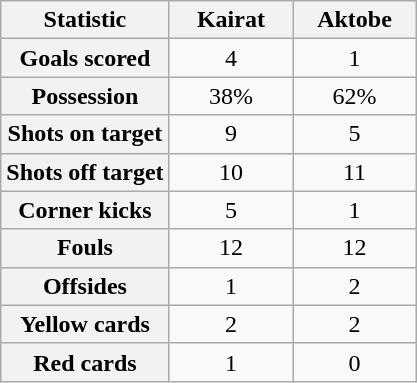<table class="wikitable plainrowheaders" style="text-align:center">
<tr>
<th scope="col">Statistic</th>
<th scope="col" style="width:75px">Kairat</th>
<th scope="col" style="width:75px">Aktobe</th>
</tr>
<tr>
<th scope=row>Goals scored</th>
<td>4</td>
<td>1</td>
</tr>
<tr>
<th scope=row>Possession</th>
<td>38%</td>
<td>62%</td>
</tr>
<tr>
<th scope=row>Shots on target</th>
<td>9</td>
<td>5</td>
</tr>
<tr>
<th scope=row>Shots off target</th>
<td>10</td>
<td>11</td>
</tr>
<tr>
<th scope=row>Corner kicks</th>
<td>5</td>
<td>1</td>
</tr>
<tr>
<th scope=row>Fouls</th>
<td>12</td>
<td>12</td>
</tr>
<tr>
<th scope=row>Offsides</th>
<td>1</td>
<td>2</td>
</tr>
<tr>
<th scope=row>Yellow cards</th>
<td>2</td>
<td>2</td>
</tr>
<tr>
<th scope=row>Red cards</th>
<td>1</td>
<td>0</td>
</tr>
</table>
